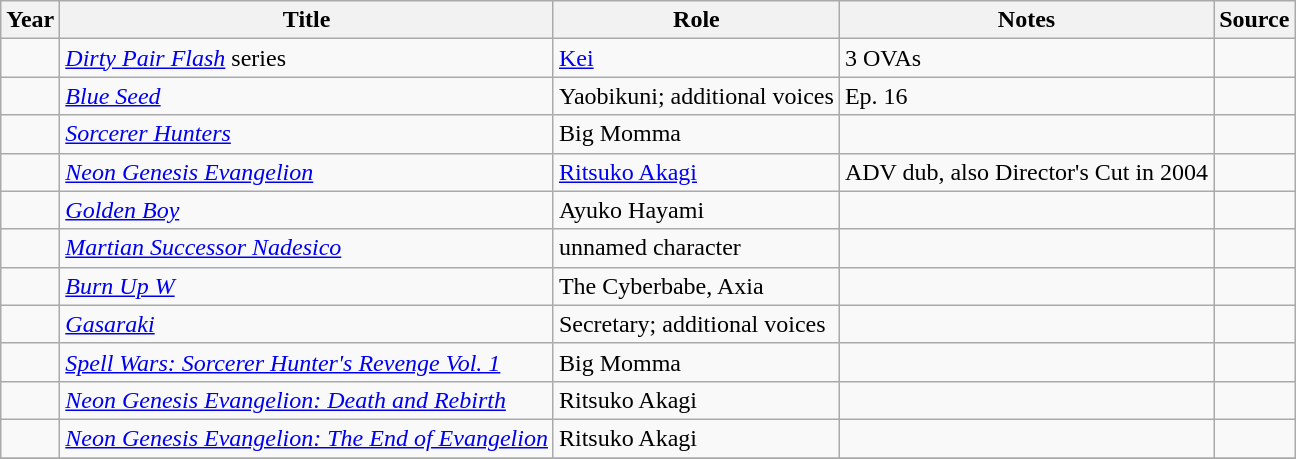<table class="wikitable sortable plainrowheaders">
<tr>
<th>Year</th>
<th>Title</th>
<th>Role</th>
<th class="unsortable">Notes</th>
<th class="unsortable">Source</th>
</tr>
<tr>
<td></td>
<td><em><a href='#'>Dirty Pair Flash</a></em>  series</td>
<td><a href='#'>Kei</a></td>
<td>3 OVAs</td>
<td></td>
</tr>
<tr>
<td></td>
<td><em><a href='#'>Blue Seed</a></em></td>
<td>Yaobikuni; additional voices</td>
<td>Ep. 16</td>
<td></td>
</tr>
<tr>
<td></td>
<td><em><a href='#'>Sorcerer Hunters</a></em></td>
<td>Big Momma</td>
<td></td>
<td></td>
</tr>
<tr>
<td></td>
<td><em><a href='#'>Neon Genesis Evangelion</a></em></td>
<td><a href='#'>Ritsuko Akagi</a></td>
<td>ADV dub, also Director's Cut in 2004</td>
<td></td>
</tr>
<tr>
<td></td>
<td><em><a href='#'>Golden Boy</a></em></td>
<td>Ayuko Hayami</td>
<td></td>
<td></td>
</tr>
<tr>
<td></td>
<td><em><a href='#'>Martian Successor Nadesico</a></em></td>
<td>unnamed character</td>
<td></td>
<td></td>
</tr>
<tr>
<td></td>
<td><em><a href='#'>Burn Up W</a></em></td>
<td>The Cyberbabe, Axia</td>
<td></td>
<td></td>
</tr>
<tr>
<td></td>
<td><em><a href='#'>Gasaraki</a></em></td>
<td>Secretary; additional voices</td>
<td></td>
<td></td>
</tr>
<tr>
<td></td>
<td><em><a href='#'>Spell Wars: Sorcerer Hunter's Revenge Vol. 1</a></em></td>
<td>Big Momma</td>
<td></td>
<td></td>
</tr>
<tr>
<td></td>
<td><em><a href='#'>Neon Genesis Evangelion: Death and Rebirth</a></em></td>
<td>Ritsuko Akagi</td>
<td></td>
<td></td>
</tr>
<tr>
<td></td>
<td><em><a href='#'>Neon Genesis Evangelion: The End of Evangelion</a></em></td>
<td>Ritsuko Akagi</td>
<td></td>
<td></td>
</tr>
<tr>
</tr>
</table>
